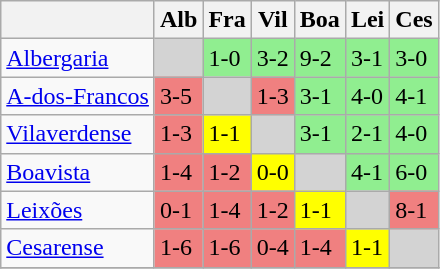<table class="wikitable">
<tr>
<th></th>
<th>Alb</th>
<th>Fra</th>
<th>Vil</th>
<th>Boa</th>
<th>Lei</th>
<th>Ces</th>
</tr>
<tr>
<td><a href='#'>Albergaria</a></td>
<td bgcolor=lightgrey></td>
<td bgcolor=lightgreen>1-0</td>
<td bgcolor=lightgreen>3-2</td>
<td bgcolor=lightgreen>9-2</td>
<td bgcolor=lightgreen>3-1</td>
<td bgcolor=lightgreen>3-0</td>
</tr>
<tr>
<td><a href='#'>A-dos-Francos</a></td>
<td bgcolor=lightcoral>3-5</td>
<td bgcolor=lightgrey></td>
<td bgcolor=lightcoral>1-3</td>
<td bgcolor=lightgreen>3-1</td>
<td bgcolor=lightgreen>4-0</td>
<td bgcolor=lightgreen>4-1</td>
</tr>
<tr>
<td><a href='#'>Vilaverdense</a></td>
<td bgcolor=lightcoral>1-3</td>
<td bgcolor=yellow>1-1</td>
<td bgcolor=lightgrey></td>
<td bgcolor=lightgreen>3-1</td>
<td bgcolor=lightgreen>2-1</td>
<td bgcolor=lightgreen>4-0</td>
</tr>
<tr>
<td><a href='#'>Boavista</a></td>
<td bgcolor=lightcoral>1-4</td>
<td bgcolor=lightcoral>1-2</td>
<td bgcolor=yellow>0-0</td>
<td bgcolor=lightgrey></td>
<td bgcolor=lightgreen>4-1</td>
<td bgcolor=lightgreen>6-0</td>
</tr>
<tr>
<td><a href='#'>Leixões</a></td>
<td bgcolor=lightcoral>0-1</td>
<td bgcolor=lightcoral>1-4</td>
<td bgcolor=lightcoral>1-2</td>
<td bgcolor=yellow>1-1</td>
<td bgcolor=lightgrey></td>
<td bgcolor=lightcoral>8-1</td>
</tr>
<tr>
<td><a href='#'>Cesarense</a></td>
<td bgcolor=lightcoral>1-6</td>
<td bgcolor=lightcoral>1-6</td>
<td bgcolor=lightcoral>0-4</td>
<td bgcolor=lightcoral>1-4</td>
<td bgcolor=yellow>1-1</td>
<td bgcolor=lightgrey></td>
</tr>
<tr>
</tr>
</table>
